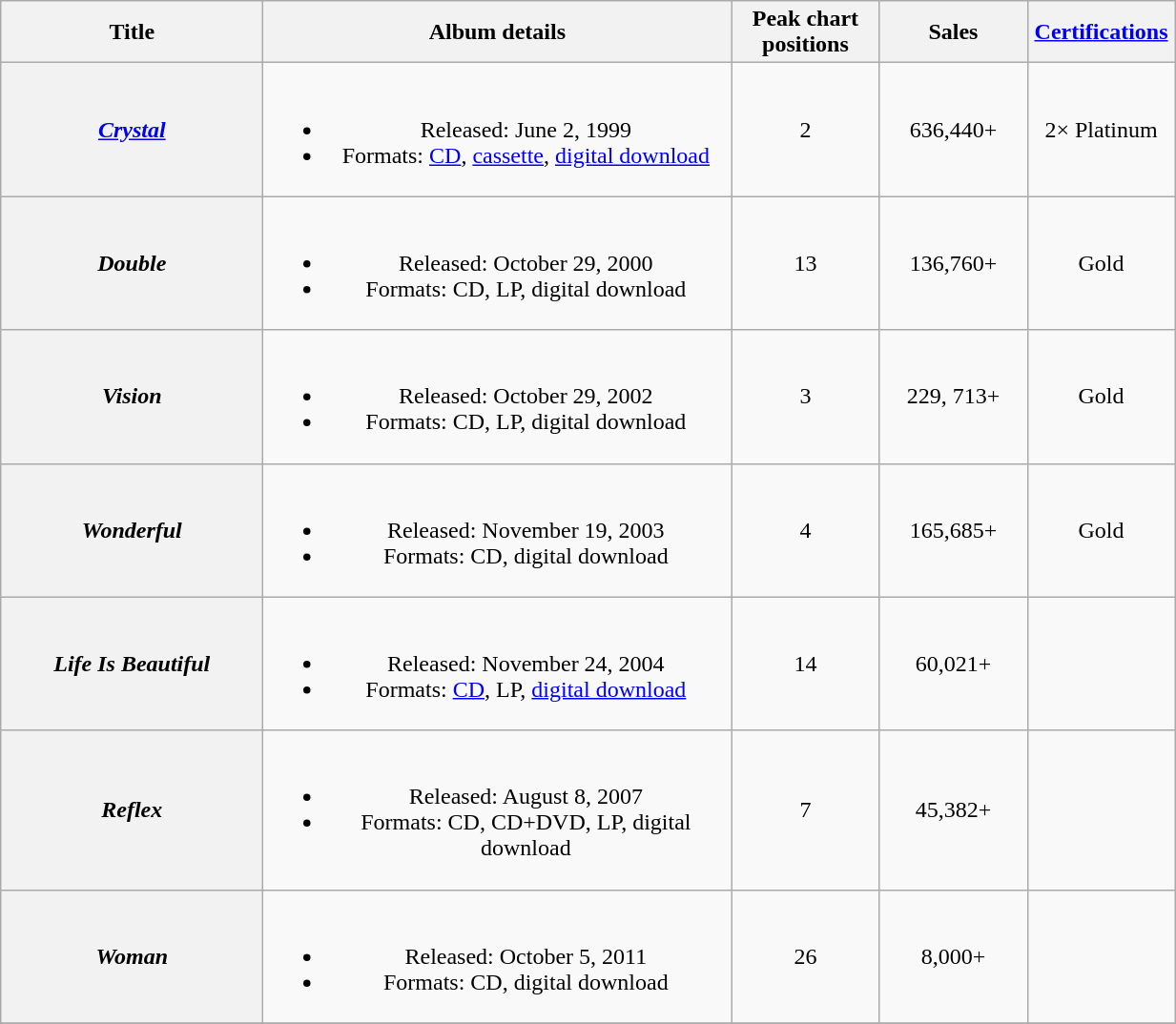<table class="wikitable plainrowheaders" style="text-align:center;" border="1">
<tr>
<th scope="col" style="width:11em;">Title</th>
<th scope="col" style="width:20em;">Album details</th>
<th scope="col" style="width:6em;">Peak chart <br>positions<br> </th>
<th scope="col" style="width:6em;">Sales</th>
<th scope="col" style="width:6em;"><a href='#'>Certifications</a></th>
</tr>
<tr>
<th scope="row"><em><a href='#'>Crystal</a></em></th>
<td><br><ul><li>Released: June 2, 1999</li><li>Formats: <a href='#'>CD</a>, <a href='#'>cassette</a>, <a href='#'>digital download</a></li></ul></td>
<td>2</td>
<td>636,440+</td>
<td>2× Platinum</td>
</tr>
<tr>
<th scope="row"><em>Double</em></th>
<td><br><ul><li>Released: October 29, 2000</li><li>Formats: CD, LP, digital download</li></ul></td>
<td>13</td>
<td>136,760+</td>
<td>Gold</td>
</tr>
<tr>
<th scope="row"><em>Vision</em></th>
<td><br><ul><li>Released: October 29, 2002</li><li>Formats: CD, LP, digital download</li></ul></td>
<td>3</td>
<td>229, 713+</td>
<td>Gold</td>
</tr>
<tr>
<th scope="row"><em>Wonderful</em></th>
<td><br><ul><li>Released: November 19, 2003</li><li>Formats: CD, digital download</li></ul></td>
<td>4</td>
<td>165,685+</td>
<td>Gold</td>
</tr>
<tr>
<th scope="row"><em>Life Is Beautiful</em></th>
<td><br><ul><li>Released: November 24, 2004</li><li>Formats: <a href='#'>CD</a>, LP, <a href='#'>digital download</a></li></ul></td>
<td>14</td>
<td>60,021+</td>
<td></td>
</tr>
<tr>
<th scope="row"><em>Reflex</em></th>
<td><br><ul><li>Released: August 8, 2007</li><li>Formats: CD, CD+DVD, LP, digital download</li></ul></td>
<td>7</td>
<td>45,382+</td>
<td></td>
</tr>
<tr>
<th scope="row"><em>Woman</em></th>
<td><br><ul><li>Released: October 5, 2011</li><li>Formats: CD, digital download</li></ul></td>
<td>26</td>
<td>8,000+</td>
<td></td>
</tr>
<tr>
</tr>
</table>
